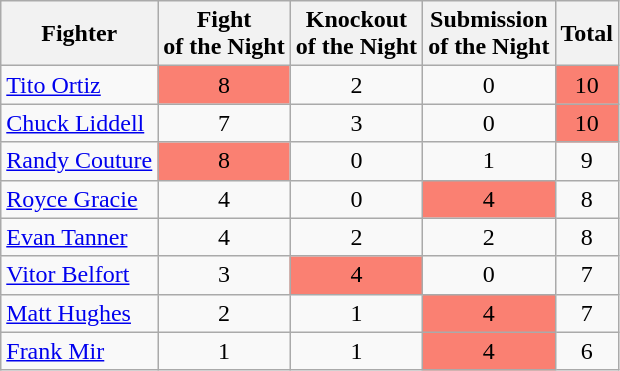<table class="wikitable sortable" style="text-align:center">
<tr>
<th>Fighter</th>
<th>Fight<br>of the Night</th>
<th>Knockout<br>of the Night</th>
<th>Submission<br>of the Night</th>
<th>Total</th>
</tr>
<tr>
<td style="text-align:left"><a href='#'>Tito Ortiz</a></td>
<td style=background:#FA8072>8</td>
<td>2</td>
<td>0</td>
<td style=background:#FA8072>10</td>
</tr>
<tr>
<td style="text-align:left"><a href='#'>Chuck Liddell</a></td>
<td>7</td>
<td>3</td>
<td>0</td>
<td style=background:#FA8072>10</td>
</tr>
<tr>
<td style="text-align:left"><a href='#'>Randy Couture</a></td>
<td style=background:#FA8072>8</td>
<td>0</td>
<td>1</td>
<td>9</td>
</tr>
<tr>
<td style="text-align:left"><a href='#'>Royce Gracie</a></td>
<td>4</td>
<td>0</td>
<td style=background:#FA8072>4</td>
<td>8</td>
</tr>
<tr>
<td style="text-align:left"><a href='#'>Evan Tanner</a></td>
<td>4</td>
<td>2</td>
<td>2</td>
<td>8</td>
</tr>
<tr>
<td style="text-align:left"><a href='#'>Vitor Belfort</a></td>
<td>3</td>
<td style=background:#FA8072>4</td>
<td>0</td>
<td>7</td>
</tr>
<tr>
<td style="text-align:left"><a href='#'>Matt Hughes</a></td>
<td>2</td>
<td>1</td>
<td style=background:#FA8072>4</td>
<td>7</td>
</tr>
<tr>
<td style="text-align:left"><a href='#'>Frank Mir</a></td>
<td>1</td>
<td>1</td>
<td style=background:#FA8072>4</td>
<td>6</td>
</tr>
</table>
